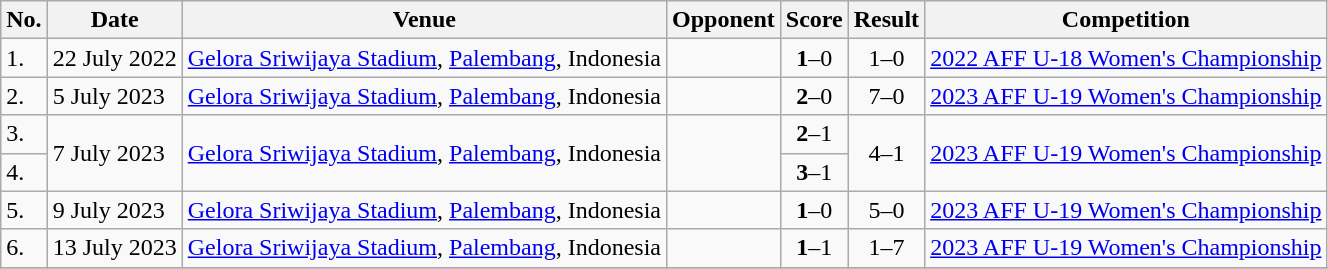<table class="wikitable sortable">
<tr>
<th>No.</th>
<th>Date</th>
<th>Venue</th>
<th>Opponent</th>
<th>Score</th>
<th>Result</th>
<th>Competition</th>
</tr>
<tr>
<td>1.</td>
<td>22 July 2022</td>
<td><a href='#'>Gelora Sriwijaya Stadium</a>, <a href='#'>Palembang</a>, Indonesia</td>
<td></td>
<td align=center><strong>1</strong>–0</td>
<td align=center>1–0</td>
<td><a href='#'>2022 AFF U-18 Women's Championship</a></td>
</tr>
<tr>
<td>2.</td>
<td>5 July 2023</td>
<td><a href='#'>Gelora Sriwijaya Stadium</a>, <a href='#'>Palembang</a>, Indonesia</td>
<td></td>
<td align=center><strong>2</strong>–0</td>
<td align=center>7–0</td>
<td><a href='#'>2023 AFF U-19 Women's Championship</a></td>
</tr>
<tr>
<td>3.</td>
<td rowspan="2">7 July 2023</td>
<td rowspan="2"><a href='#'>Gelora Sriwijaya Stadium</a>, <a href='#'>Palembang</a>, Indonesia</td>
<td rowspan="2"></td>
<td align=center><strong>2</strong>–1</td>
<td rowspan="2" align=center>4–1</td>
<td rowspan="2"><a href='#'>2023 AFF U-19 Women's Championship</a></td>
</tr>
<tr>
<td>4.</td>
<td align=center><strong>3</strong>–1</td>
</tr>
<tr>
<td>5.</td>
<td>9 July 2023</td>
<td><a href='#'>Gelora Sriwijaya Stadium</a>, <a href='#'>Palembang</a>, Indonesia</td>
<td></td>
<td align=center><strong>1</strong>–0</td>
<td align=center>5–0</td>
<td><a href='#'>2023 AFF U-19 Women's Championship</a></td>
</tr>
<tr>
<td>6.</td>
<td>13 July 2023</td>
<td><a href='#'>Gelora Sriwijaya Stadium</a>, <a href='#'>Palembang</a>, Indonesia</td>
<td></td>
<td align=center><strong>1</strong>–1</td>
<td align=center>1–7</td>
<td><a href='#'>2023 AFF U-19 Women's Championship</a></td>
</tr>
<tr>
</tr>
</table>
